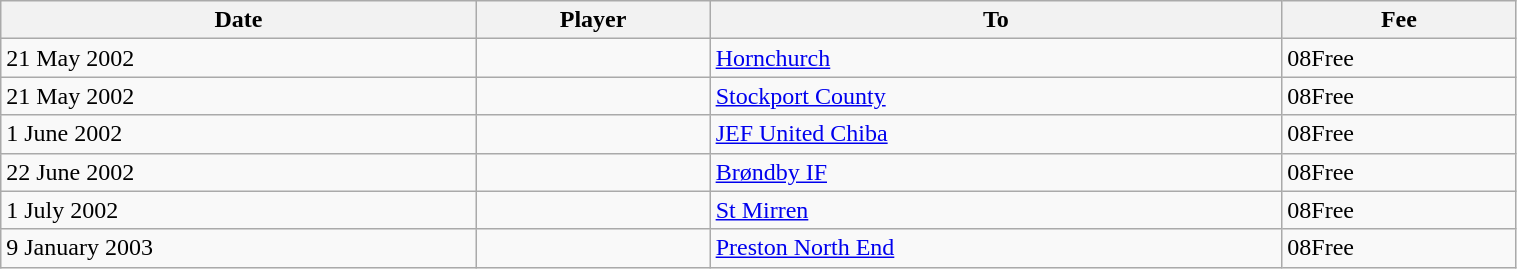<table class="wikitable sortable" style="text-align:center; font-size:100%;width:80%; text-align:left">
<tr>
<th>Date</th>
<th>Player</th>
<th>To</th>
<th>Fee</th>
</tr>
<tr>
<td>21 May 2002</td>
<td> </td>
<td> <a href='#'>Hornchurch</a></td>
<td><span>08</span>Free</td>
</tr>
<tr>
<td>21 May 2002</td>
<td> </td>
<td> <a href='#'>Stockport County</a></td>
<td><span>08</span>Free</td>
</tr>
<tr>
<td>1 June 2002</td>
<td> </td>
<td> <a href='#'>JEF United Chiba</a></td>
<td><span>08</span>Free</td>
</tr>
<tr>
<td>22 June 2002</td>
<td> </td>
<td> <a href='#'>Brøndby IF</a></td>
<td><span>08</span>Free</td>
</tr>
<tr>
<td>1 July 2002</td>
<td> </td>
<td> <a href='#'>St Mirren</a></td>
<td><span>08</span>Free</td>
</tr>
<tr>
<td>9 January 2003</td>
<td> </td>
<td> <a href='#'>Preston North End</a></td>
<td><span>08</span>Free</td>
</tr>
</table>
